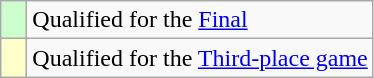<table class="wikitable" style="text-align:left;">
<tr>
<td width=10px bgcolor=#ccffcc></td>
<td>Qualified for the <a href='#'>Final</a></td>
</tr>
<tr>
<td width=10px bgcolor=#ffffcc></td>
<td>Qualified for the <a href='#'>Third-place game</a></td>
</tr>
</table>
